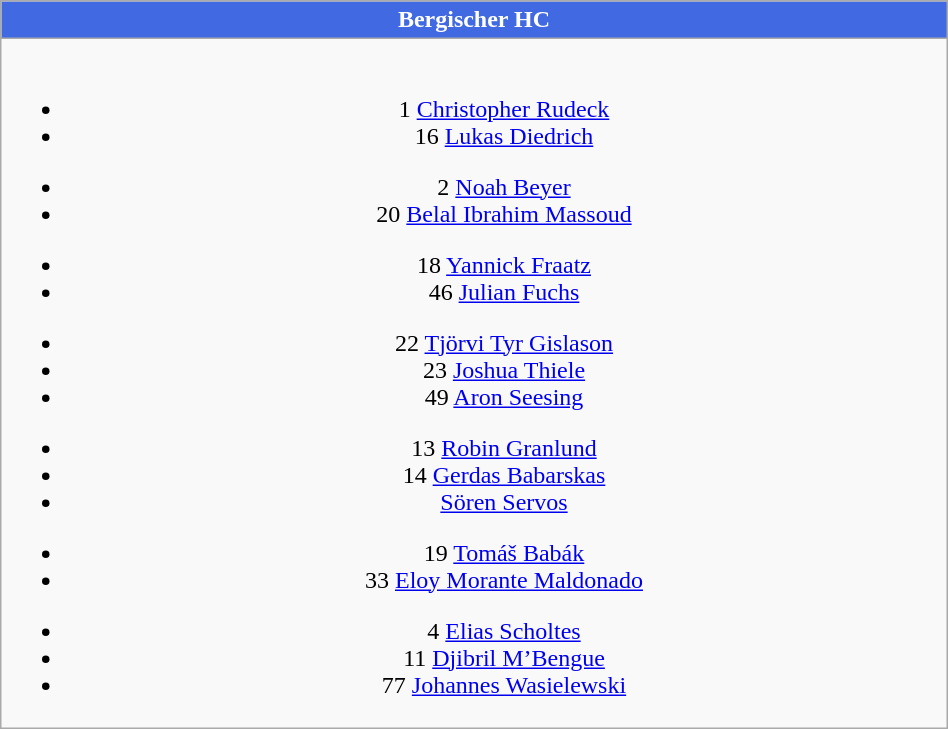<table class="wikitable" style="font-size:100%; text-align:center; width:50%">
<tr>
<th colspan=5 style="background-color:#4169E1;color:white;text-align:center;">Bergischer HC</th>
</tr>
<tr>
<td><br>
<ul><li>1  <a href='#'>Christopher Rudeck</a></li><li>16  <a href='#'>Lukas Diedrich</a></li></ul><ul><li>2  <a href='#'>Noah Beyer</a></li><li>20  <a href='#'>Belal Ibrahim Massoud</a></li></ul><ul><li>18  <a href='#'>Yannick Fraatz</a></li><li>46  <a href='#'>Julian Fuchs</a></li></ul><ul><li>22  <a href='#'>Tjörvi Tyr Gislason</a></li><li>23  <a href='#'>Joshua Thiele</a></li><li>49  <a href='#'>Aron Seesing</a></li></ul><ul><li>13  <a href='#'>Robin Granlund</a></li><li>14  <a href='#'>Gerdas Babarskas</a></li><li>  <a href='#'>Sören Servos</a></li></ul><ul><li>19  <a href='#'>Tomáš Babák</a></li><li>33  <a href='#'>Eloy Morante Maldonado</a></li></ul><ul><li>4  <a href='#'>Elias Scholtes</a></li><li>11  <a href='#'>Djibril M’Bengue</a></li><li>77  <a href='#'>Johannes Wasielewski</a></li></ul></td>
</tr>
</table>
